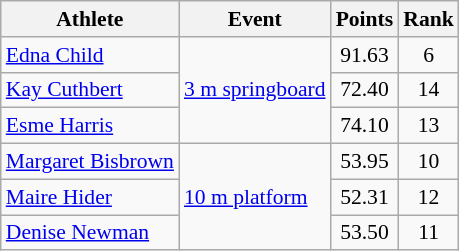<table class=wikitable style=font-size:90%;text-align:center>
<tr>
<th>Athlete</th>
<th>Event</th>
<th>Points</th>
<th>Rank</th>
</tr>
<tr>
<td align=left><a href='#'>Edna Child</a></td>
<td align=left rowspan=3><a href='#'>3 m springboard</a></td>
<td>91.63</td>
<td>6</td>
</tr>
<tr>
<td align=left><a href='#'>Kay Cuthbert</a></td>
<td>72.40</td>
<td>14</td>
</tr>
<tr>
<td align=left><a href='#'>Esme Harris</a></td>
<td>74.10</td>
<td>13</td>
</tr>
<tr>
<td align=left><a href='#'>Margaret Bisbrown</a></td>
<td align=left rowspan=3><a href='#'>10 m platform</a></td>
<td>53.95</td>
<td>10</td>
</tr>
<tr>
<td align=left><a href='#'>Maire Hider</a></td>
<td>52.31</td>
<td>12</td>
</tr>
<tr>
<td align=left><a href='#'>Denise Newman</a></td>
<td>53.50</td>
<td>11</td>
</tr>
</table>
